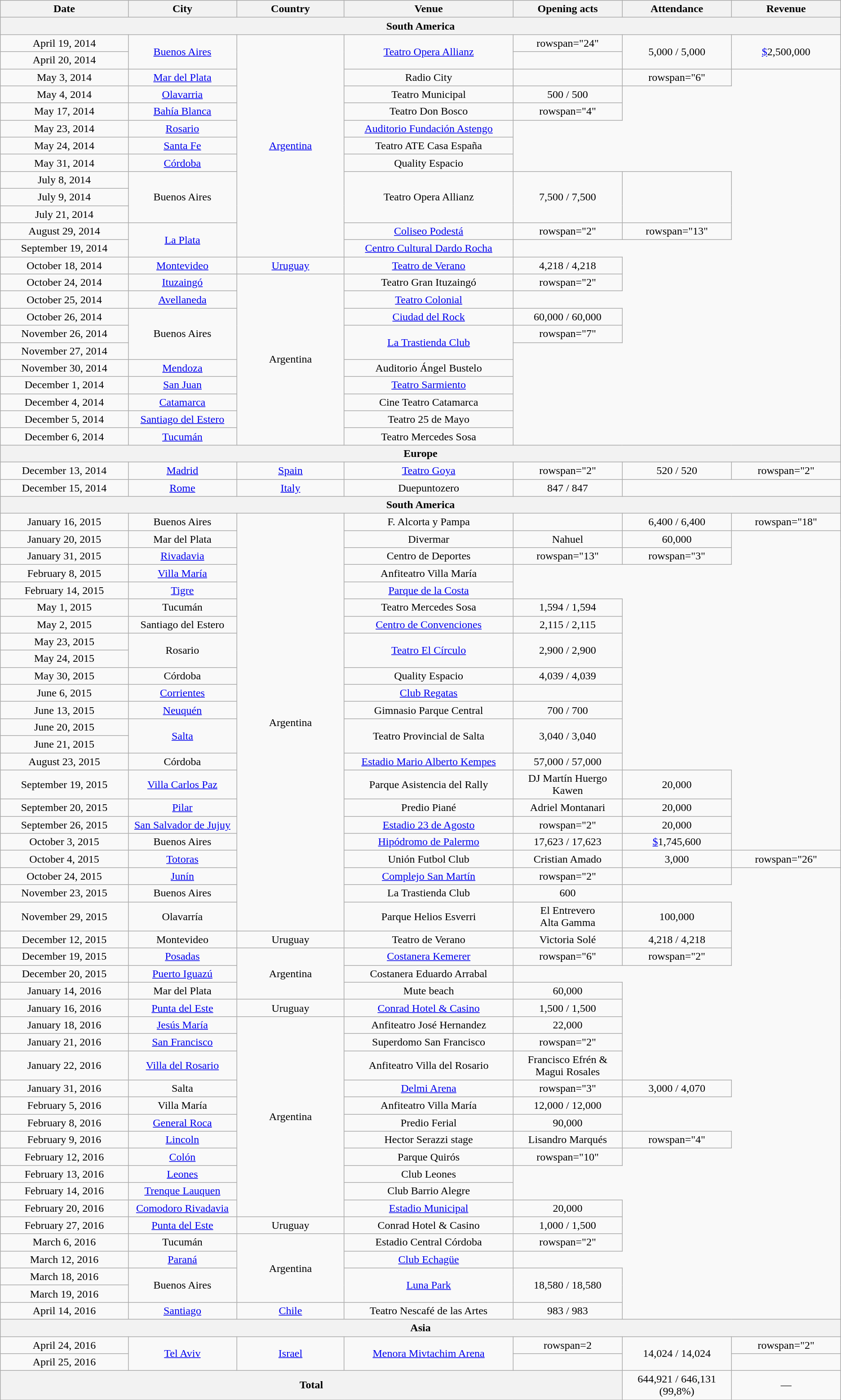<table class="wikitable plainrowheaders" style="text-align:center;">
<tr>
<th scope="col" style="width:12em;">Date</th>
<th scope="col" style="width:10em;">City</th>
<th scope="col" style="width:10em;">Country</th>
<th scope="col" style="width:16em;">Venue</th>
<th scope="col" style="width:10em;">Opening acts</th>
<th scope="col" style="width:10em;">Attendance</th>
<th scope="col" style="width:10em;">Revenue</th>
</tr>
<tr>
<th colspan="7">South America</th>
</tr>
<tr>
<td>April 19, 2014</td>
<td rowspan="2"><a href='#'>Buenos Aires</a></td>
<td rowspan="13"> <a href='#'>Argentina</a></td>
<td rowspan="2"><a href='#'>Teatro Opera Allianz</a></td>
<td>rowspan="24" </td>
<td rowspan="2">5,000 / 5,000</td>
<td rowspan="2"><a href='#'>$</a>2,500,000</td>
</tr>
<tr>
<td>April 20, 2014</td>
</tr>
<tr>
<td>May 3, 2014</td>
<td><a href='#'>Mar del Plata</a></td>
<td>Radio City</td>
<td></td>
<td>rowspan="6" </td>
</tr>
<tr>
<td>May 4, 2014</td>
<td><a href='#'>Olavarria</a></td>
<td>Teatro Municipal</td>
<td>500 / 500</td>
</tr>
<tr>
<td>May 17, 2014</td>
<td><a href='#'>Bahía Blanca</a></td>
<td>Teatro Don Bosco</td>
<td>rowspan="4" </td>
</tr>
<tr>
<td>May 23, 2014</td>
<td><a href='#'>Rosario</a></td>
<td><a href='#'>Auditorio Fundación Astengo</a></td>
</tr>
<tr>
<td>May 24, 2014</td>
<td><a href='#'>Santa Fe</a></td>
<td>Teatro ATE Casa España</td>
</tr>
<tr>
<td>May 31, 2014</td>
<td><a href='#'>Córdoba</a></td>
<td>Quality Espacio</td>
</tr>
<tr>
<td>July 8, 2014</td>
<td rowspan="3">Buenos Aires</td>
<td rowspan="3">Teatro Opera Allianz</td>
<td rowspan="3">7,500 / 7,500</td>
<td rowspan="3"></td>
</tr>
<tr>
<td>July 9, 2014</td>
</tr>
<tr>
<td>July 21, 2014</td>
</tr>
<tr>
<td>August 29, 2014</td>
<td rowspan="2"><a href='#'>La Plata</a></td>
<td><a href='#'>Coliseo Podestá</a></td>
<td>rowspan="2" </td>
<td>rowspan="13" </td>
</tr>
<tr>
<td>September 19, 2014</td>
<td><a href='#'>Centro Cultural Dardo Rocha</a></td>
</tr>
<tr>
<td>October 18, 2014</td>
<td><a href='#'>Montevideo</a></td>
<td> <a href='#'>Uruguay</a></td>
<td><a href='#'>Teatro de Verano</a></td>
<td>4,218 / 4,218</td>
</tr>
<tr>
<td>October 24, 2014</td>
<td><a href='#'>Ituzaingó</a></td>
<td rowspan="10"> Argentina</td>
<td>Teatro Gran Ituzaingó</td>
<td>rowspan="2" </td>
</tr>
<tr>
<td>October 25, 2014</td>
<td><a href='#'>Avellaneda</a></td>
<td><a href='#'>Teatro Colonial</a></td>
</tr>
<tr>
<td>October 26, 2014</td>
<td rowspan="3">Buenos Aires</td>
<td><a href='#'>Ciudad del Rock</a></td>
<td>60,000 / 60,000</td>
</tr>
<tr>
<td>November 26, 2014</td>
<td rowspan="2"><a href='#'>La Trastienda Club</a></td>
<td>rowspan="7" </td>
</tr>
<tr>
<td>November 27, 2014</td>
</tr>
<tr>
<td>November 30, 2014</td>
<td><a href='#'>Mendoza</a></td>
<td>Auditorio Ángel Bustelo</td>
</tr>
<tr>
<td>December 1, 2014</td>
<td><a href='#'>San Juan</a></td>
<td><a href='#'>Teatro Sarmiento</a></td>
</tr>
<tr>
<td>December 4, 2014</td>
<td><a href='#'>Catamarca</a></td>
<td>Cine Teatro Catamarca</td>
</tr>
<tr>
<td>December 5, 2014</td>
<td><a href='#'>Santiago del Estero</a></td>
<td>Teatro 25 de Mayo</td>
</tr>
<tr>
<td>December 6, 2014</td>
<td><a href='#'>Tucumán</a></td>
<td>Teatro Mercedes Sosa</td>
</tr>
<tr>
<th colspan="7">Europe</th>
</tr>
<tr>
<td>December 13, 2014</td>
<td><a href='#'>Madrid</a></td>
<td> <a href='#'>Spain</a></td>
<td><a href='#'>Teatro Goya</a></td>
<td>rowspan="2" </td>
<td>520 / 520</td>
<td>rowspan="2" </td>
</tr>
<tr>
<td>December 15, 2014</td>
<td><a href='#'>Rome</a></td>
<td> <a href='#'>Italy</a></td>
<td>Duepuntozero</td>
<td>847 / 847</td>
</tr>
<tr>
<th colspan="7">South America</th>
</tr>
<tr>
<td>January 16, 2015</td>
<td>Buenos Aires</td>
<td rowspan="23"> Argentina</td>
<td>F. Alcorta y Pampa</td>
<td></td>
<td>6,400 / 6,400</td>
<td>rowspan="18" </td>
</tr>
<tr>
<td>January 20, 2015</td>
<td>Mar del Plata</td>
<td>Divermar</td>
<td>Nahuel</td>
<td>60,000</td>
</tr>
<tr>
<td>January 31, 2015</td>
<td><a href='#'>Rivadavia</a></td>
<td>Centro de Deportes</td>
<td>rowspan="13" </td>
<td>rowspan="3" </td>
</tr>
<tr>
<td>February 8, 2015</td>
<td><a href='#'>Villa María</a></td>
<td>Anfiteatro Villa María</td>
</tr>
<tr>
<td>February 14, 2015</td>
<td><a href='#'>Tigre</a></td>
<td><a href='#'>Parque de la Costa</a></td>
</tr>
<tr>
<td>May 1, 2015</td>
<td>Tucumán</td>
<td>Teatro Mercedes Sosa</td>
<td>1,594 / 1,594</td>
</tr>
<tr>
<td>May 2, 2015</td>
<td>Santiago del Estero</td>
<td><a href='#'>Centro de Convenciones</a></td>
<td>2,115 / 2,115</td>
</tr>
<tr>
<td>May 23, 2015</td>
<td rowspan="2">Rosario</td>
<td rowspan="2"><a href='#'>Teatro El Círculo</a></td>
<td rowspan="2">2,900 / 2,900</td>
</tr>
<tr>
<td>May 24, 2015</td>
</tr>
<tr>
<td>May 30, 2015</td>
<td>Córdoba</td>
<td>Quality Espacio</td>
<td>4,039 / 4,039</td>
</tr>
<tr>
<td>June 6, 2015</td>
<td><a href='#'>Corrientes</a></td>
<td><a href='#'>Club Regatas</a></td>
<td></td>
</tr>
<tr>
<td>June 13, 2015</td>
<td><a href='#'>Neuquén</a></td>
<td>Gimnasio Parque Central</td>
<td>700 / 700</td>
</tr>
<tr>
<td>June 20, 2015</td>
<td rowspan="2"><a href='#'>Salta</a></td>
<td rowspan="2">Teatro Provincial de Salta</td>
<td rowspan="2">3,040 / 3,040</td>
</tr>
<tr>
<td>June 21, 2015</td>
</tr>
<tr>
<td>August 23, 2015</td>
<td>Córdoba</td>
<td><a href='#'>Estadio Mario Alberto Kempes</a></td>
<td>57,000 / 57,000</td>
</tr>
<tr>
<td>September 19, 2015</td>
<td><a href='#'>Villa Carlos Paz</a></td>
<td>Parque Asistencia del Rally</td>
<td>DJ Martín Huergo <br> Kawen</td>
<td>20,000</td>
</tr>
<tr>
<td>September 20, 2015</td>
<td><a href='#'>Pilar</a></td>
<td>Predio Piané</td>
<td>Adriel Montanari</td>
<td>20,000</td>
</tr>
<tr>
<td>September 26, 2015</td>
<td><a href='#'>San Salvador de Jujuy</a></td>
<td><a href='#'>Estadio 23 de Agosto</a></td>
<td>rowspan="2" </td>
<td>20,000</td>
</tr>
<tr>
<td>October 3, 2015</td>
<td>Buenos Aires</td>
<td><a href='#'>Hipódromo de Palermo</a></td>
<td>17,623 / 17,623</td>
<td><a href='#'>$</a>1,745,600</td>
</tr>
<tr>
<td>October 4, 2015</td>
<td><a href='#'>Totoras</a></td>
<td>Unión Futbol Club</td>
<td>Cristian Amado</td>
<td>3,000</td>
<td>rowspan="26" </td>
</tr>
<tr>
<td>October 24, 2015</td>
<td><a href='#'>Junín</a></td>
<td><a href='#'>Complejo San Martín</a></td>
<td>rowspan="2" </td>
<td></td>
</tr>
<tr>
<td>November 23, 2015</td>
<td>Buenos Aires</td>
<td>La Trastienda Club</td>
<td>600</td>
</tr>
<tr>
<td>November 29, 2015</td>
<td>Olavarría</td>
<td>Parque Helios Esverri</td>
<td>El Entrevero <br> Alta Gamma</td>
<td>100,000</td>
</tr>
<tr>
<td>December 12, 2015</td>
<td>Montevideo</td>
<td> Uruguay</td>
<td>Teatro de Verano</td>
<td>Victoria Solé</td>
<td>4,218 / 4,218</td>
</tr>
<tr>
<td>December 19, 2015</td>
<td><a href='#'>Posadas</a></td>
<td rowspan="3"> Argentina</td>
<td><a href='#'>Costanera Kemerer</a></td>
<td>rowspan="6" </td>
<td>rowspan="2" </td>
</tr>
<tr>
<td>December 20, 2015</td>
<td><a href='#'>Puerto Iguazú</a></td>
<td>Costanera Eduardo Arrabal</td>
</tr>
<tr>
<td>January 14, 2016</td>
<td>Mar del Plata</td>
<td>Mute beach</td>
<td>60,000</td>
</tr>
<tr>
<td>January 16, 2016</td>
<td><a href='#'>Punta del Este</a></td>
<td> Uruguay</td>
<td><a href='#'>Conrad Hotel & Casino</a></td>
<td>1,500 / 1,500 </td>
</tr>
<tr>
<td>January 18, 2016</td>
<td><a href='#'>Jesús María</a></td>
<td rowspan="11"> Argentina</td>
<td>Anfiteatro José Hernandez</td>
<td>22,000</td>
</tr>
<tr>
<td>January 21, 2016</td>
<td><a href='#'>San Francisco</a></td>
<td>Superdomo San Francisco</td>
<td>rowspan="2" </td>
</tr>
<tr>
<td>January 22, 2016</td>
<td><a href='#'>Villa del Rosario</a></td>
<td>Anfiteatro Villa del Rosario</td>
<td>Francisco Efrén & Magui Rosales</td>
</tr>
<tr>
<td>January 31, 2016</td>
<td>Salta</td>
<td><a href='#'>Delmi Arena</a></td>
<td>rowspan="3" </td>
<td>3,000 / 4,070</td>
</tr>
<tr>
<td>February 5, 2016</td>
<td>Villa María</td>
<td>Anfiteatro Villa María</td>
<td>12,000 / 12,000</td>
</tr>
<tr>
<td>February 8, 2016</td>
<td><a href='#'>General Roca</a></td>
<td>Predio Ferial</td>
<td>90,000</td>
</tr>
<tr>
<td>February 9, 2016</td>
<td><a href='#'>Lincoln</a></td>
<td>Hector Serazzi stage</td>
<td>Lisandro Marqués</td>
<td>rowspan="4" </td>
</tr>
<tr>
<td>February 12, 2016</td>
<td><a href='#'>Colón</a></td>
<td>Parque Quirós</td>
<td>rowspan="10" </td>
</tr>
<tr>
<td>February 13, 2016</td>
<td><a href='#'>Leones</a></td>
<td>Club Leones</td>
</tr>
<tr>
<td>February 14, 2016</td>
<td><a href='#'>Trenque Lauquen</a></td>
<td>Club Barrio Alegre</td>
</tr>
<tr>
<td>February 20, 2016</td>
<td><a href='#'>Comodoro Rivadavia</a></td>
<td><a href='#'>Estadio Municipal</a></td>
<td>20,000</td>
</tr>
<tr>
<td>February 27, 2016</td>
<td><a href='#'>Punta del Este</a></td>
<td> Uruguay</td>
<td>Conrad Hotel & Casino</td>
<td>1,000 / 1,500</td>
</tr>
<tr>
<td>March 6, 2016</td>
<td>Tucumán</td>
<td rowspan="4"> Argentina</td>
<td>Estadio Central Córdoba</td>
<td>rowspan="2" </td>
</tr>
<tr>
<td>March 12, 2016</td>
<td><a href='#'>Paraná</a></td>
<td><a href='#'>Club Echagüe</a></td>
</tr>
<tr>
<td>March 18, 2016</td>
<td rowspan="2">Buenos Aires</td>
<td rowspan="2"><a href='#'>Luna Park</a></td>
<td rowspan="2">18,580 / 18,580</td>
</tr>
<tr>
<td>March 19, 2016</td>
</tr>
<tr>
<td>April 14, 2016</td>
<td><a href='#'>Santiago</a></td>
<td> <a href='#'>Chile</a></td>
<td>Teatro Nescafé de las Artes</td>
<td>983 / 983</td>
</tr>
<tr>
<th colspan="7">Asia</th>
</tr>
<tr>
<td>April 24, 2016</td>
<td rowspan="2"><a href='#'>Tel Aviv</a></td>
<td rowspan="2"> <a href='#'>Israel</a></td>
<td rowspan="2"><a href='#'>Menora Mivtachim Arena</a></td>
<td>rowspan=2 </td>
<td rowspan="2">14,024 / 14,024</td>
<td>rowspan="2" </td>
</tr>
<tr>
<td>April 25, 2016</td>
</tr>
<tr>
<th colspan="5">Total</th>
<td>644,921 / 646,131 (99,8%)</td>
<td>—</td>
</tr>
<tr>
</tr>
</table>
